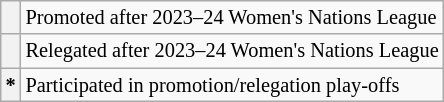<table class="wikitable" style="font-size:85%">
<tr>
<th></th>
<td>Promoted after 2023–24 Women's Nations League</td>
</tr>
<tr>
<th></th>
<td>Relegated after 2023–24 Women's Nations League</td>
</tr>
<tr>
<th>*</th>
<td>Participated in promotion/relegation play-offs</td>
</tr>
</table>
